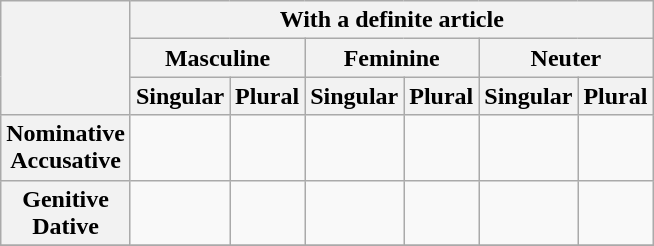<table class="wikitable">
<tr>
<th rowspan=3></th>
<th colspan=6>With a definite article</th>
</tr>
<tr>
<th colspan=2>Masculine</th>
<th colspan=2>Feminine</th>
<th colspan=2>Neuter</th>
</tr>
<tr>
<th>Singular</th>
<th>Plural</th>
<th>Singular</th>
<th>Plural</th>
<th>Singular</th>
<th>Plural</th>
</tr>
<tr>
<th>Nominative<br>Accusative</th>
<td> <br></td>
<td> <br></td>
<td> <br></td>
<td> <br></td>
<td> <br></td>
<td> <br></td>
</tr>
<tr>
<th>Genitive<br>Dative</th>
<td> <br></td>
<td> <br></td>
<td> <br></td>
<td> <br></td>
<td> <br></td>
<td> <br></td>
</tr>
<tr>
</tr>
</table>
